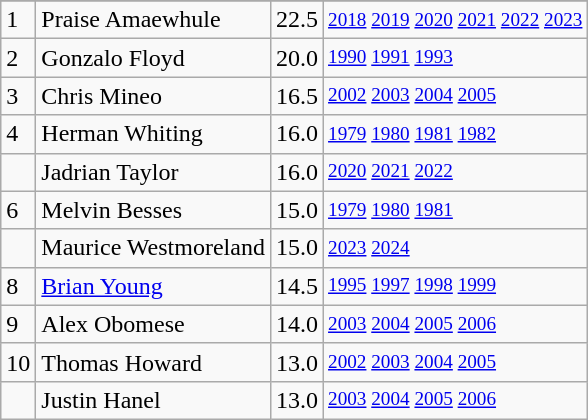<table class="wikitable">
<tr>
</tr>
<tr>
<td>1</td>
<td>Praise Amaewhule</td>
<td>22.5</td>
<td style="font-size:80%;"><a href='#'>2018</a> <a href='#'>2019</a> <a href='#'>2020</a> <a href='#'>2021</a> <a href='#'>2022</a> <a href='#'>2023</a></td>
</tr>
<tr>
<td>2</td>
<td>Gonzalo Floyd</td>
<td>20.0</td>
<td style="font-size:80%;"><a href='#'>1990</a> <a href='#'>1991</a> <a href='#'>1993</a></td>
</tr>
<tr>
<td>3</td>
<td>Chris Mineo</td>
<td>16.5</td>
<td style="font-size:80%;"><a href='#'>2002</a> <a href='#'>2003</a> <a href='#'>2004</a> <a href='#'>2005</a></td>
</tr>
<tr>
<td>4</td>
<td>Herman Whiting</td>
<td>16.0</td>
<td style="font-size:80%;"><a href='#'>1979</a> <a href='#'>1980</a> <a href='#'>1981</a> <a href='#'>1982</a></td>
</tr>
<tr>
<td></td>
<td>Jadrian Taylor</td>
<td>16.0</td>
<td style="font-size:80%;"><a href='#'>2020</a> <a href='#'>2021</a> <a href='#'>2022</a></td>
</tr>
<tr>
<td>6</td>
<td>Melvin Besses</td>
<td>15.0</td>
<td style="font-size:80%;"><a href='#'>1979</a> <a href='#'>1980</a> <a href='#'>1981</a></td>
</tr>
<tr>
<td></td>
<td>Maurice Westmoreland</td>
<td>15.0</td>
<td style="font-size:80%;"><a href='#'>2023</a> <a href='#'>2024</a></td>
</tr>
<tr>
<td>8</td>
<td><a href='#'>Brian Young</a></td>
<td>14.5</td>
<td style="font-size:80%;"><a href='#'>1995</a> <a href='#'>1997</a> <a href='#'>1998</a> <a href='#'>1999</a></td>
</tr>
<tr>
<td>9</td>
<td>Alex Obomese</td>
<td>14.0</td>
<td style="font-size:80%;"><a href='#'>2003</a> <a href='#'>2004</a> <a href='#'>2005</a> <a href='#'>2006</a></td>
</tr>
<tr>
<td>10</td>
<td>Thomas Howard</td>
<td>13.0</td>
<td style="font-size:80%;"><a href='#'>2002</a> <a href='#'>2003</a> <a href='#'>2004</a> <a href='#'>2005</a></td>
</tr>
<tr>
<td></td>
<td>Justin Hanel</td>
<td>13.0</td>
<td style="font-size:80%;"><a href='#'>2003</a> <a href='#'>2004</a> <a href='#'>2005</a> <a href='#'>2006</a></td>
</tr>
</table>
